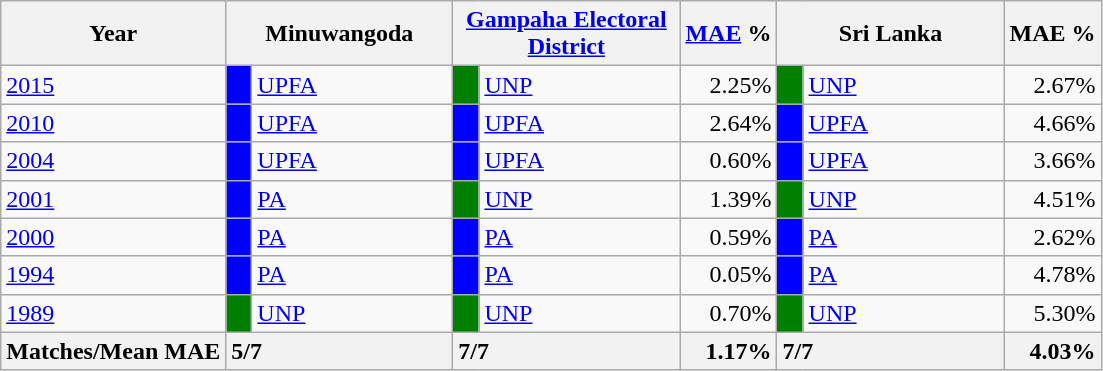<table class="wikitable">
<tr>
<th>Year</th>
<th colspan="2" width="144px">Minuwangoda</th>
<th colspan="2" width="144px"><a href='#'>Gampaha Electoral District</a></th>
<th><a href='#'>MAE</a> %</th>
<th colspan="2" width="144px">Sri Lanka</th>
<th>MAE %</th>
</tr>
<tr>
<td><a href='#'>2015</a></td>
<td style="background-color:blue;" width="10px"></td>
<td style="text-align:left;"><a href='#'>UPFA</a></td>
<td style="background-color:green;" width="10px"></td>
<td style="text-align:left;"><a href='#'>UNP</a></td>
<td style="text-align:right;">2.25%</td>
<td style="background-color:green;" width="10px"></td>
<td style="text-align:left;"><a href='#'>UNP</a></td>
<td style="text-align:right;">2.67%</td>
</tr>
<tr>
<td><a href='#'>2010</a></td>
<td style="background-color:blue;" width="10px"></td>
<td style="text-align:left;"><a href='#'>UPFA</a></td>
<td style="background-color:blue;" width="10px"></td>
<td style="text-align:left;"><a href='#'>UPFA</a></td>
<td style="text-align:right;">2.64%</td>
<td style="background-color:blue;" width="10px"></td>
<td style="text-align:left;"><a href='#'>UPFA</a></td>
<td style="text-align:right;">4.66%</td>
</tr>
<tr>
<td><a href='#'>2004</a></td>
<td style="background-color:blue;" width="10px"></td>
<td style="text-align:left;"><a href='#'>UPFA</a></td>
<td style="background-color:blue;" width="10px"></td>
<td style="text-align:left;"><a href='#'>UPFA</a></td>
<td style="text-align:right;">0.60%</td>
<td style="background-color:blue;" width="10px"></td>
<td style="text-align:left;"><a href='#'>UPFA</a></td>
<td style="text-align:right;">3.66%</td>
</tr>
<tr>
<td><a href='#'>2001</a></td>
<td style="background-color:blue;" width="10px"></td>
<td style="text-align:left;"><a href='#'>PA</a></td>
<td style="background-color:green;" width="10px"></td>
<td style="text-align:left;"><a href='#'>UNP</a></td>
<td style="text-align:right;">1.39%</td>
<td style="background-color:green;" width="10px"></td>
<td style="text-align:left;"><a href='#'>UNP</a></td>
<td style="text-align:right;">4.51%</td>
</tr>
<tr>
<td><a href='#'>2000</a></td>
<td style="background-color:blue;" width="10px"></td>
<td style="text-align:left;"><a href='#'>PA</a></td>
<td style="background-color:blue;" width="10px"></td>
<td style="text-align:left;"><a href='#'>PA</a></td>
<td style="text-align:right;">0.59%</td>
<td style="background-color:blue;" width="10px"></td>
<td style="text-align:left;"><a href='#'>PA</a></td>
<td style="text-align:right;">2.62%</td>
</tr>
<tr>
<td><a href='#'>1994</a></td>
<td style="background-color:blue;" width="10px"></td>
<td style="text-align:left;"><a href='#'>PA</a></td>
<td style="background-color:blue;" width="10px"></td>
<td style="text-align:left;"><a href='#'>PA</a></td>
<td style="text-align:right;">0.05%</td>
<td style="background-color:blue;" width="10px"></td>
<td style="text-align:left;"><a href='#'>PA</a></td>
<td style="text-align:right;">4.78%</td>
</tr>
<tr>
<td><a href='#'>1989</a></td>
<td style="background-color:green;" width="10px"></td>
<td style="text-align:left;"><a href='#'>UNP</a></td>
<td style="background-color:green;" width="10px"></td>
<td style="text-align:left;"><a href='#'>UNP</a></td>
<td style="text-align:right;">0.70%</td>
<td style="background-color:green;" width="10px"></td>
<td style="text-align:left;"><a href='#'>UNP</a></td>
<td style="text-align:right;">5.30%</td>
</tr>
<tr>
<th>Matches/Mean MAE</th>
<th style="text-align:left;"colspan="2" width="144px">5/7</th>
<th style="text-align:left;"colspan="2" width="144px">7/7</th>
<th style="text-align:right;">1.17%</th>
<th style="text-align:left;"colspan="2" width="144px">7/7</th>
<th style="text-align:right;">4.03%</th>
</tr>
</table>
